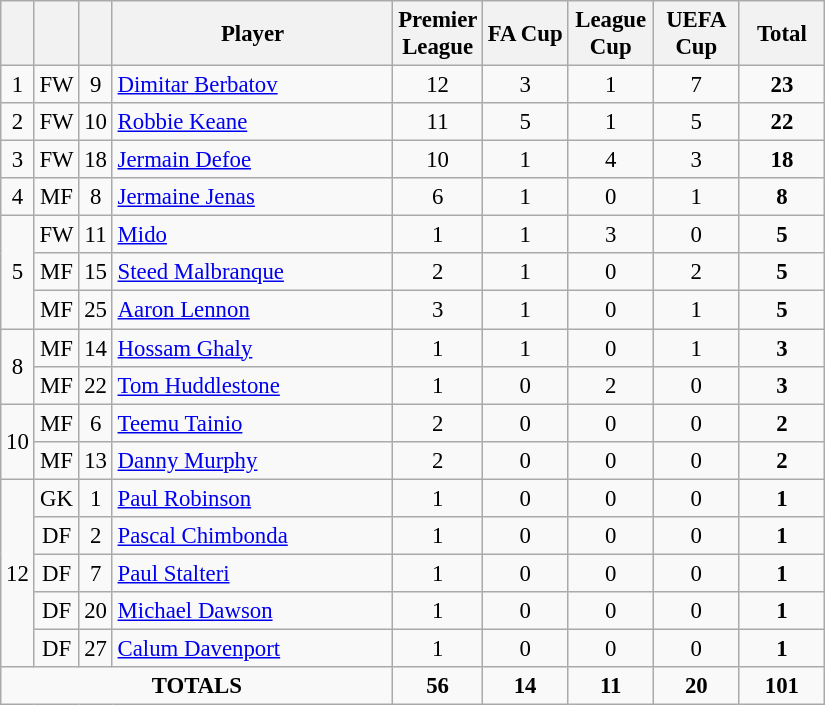<table class="wikitable sortable" style="font-size: 95%; text-align: center;">
<tr>
<th width=10></th>
<th width=10></th>
<th width=10></th>
<th width=180>Player</th>
<th width=50>Premier League</th>
<th width=50>FA Cup</th>
<th width=50>League Cup</th>
<th width=50>UEFA Cup</th>
<th width=50>Total</th>
</tr>
<tr>
<td>1</td>
<td>FW</td>
<td>9</td>
<td align="left"> <a href='#'>Dimitar Berbatov</a></td>
<td>12</td>
<td>3</td>
<td>1</td>
<td>7</td>
<td><strong>23</strong></td>
</tr>
<tr>
<td>2</td>
<td>FW</td>
<td>10</td>
<td align="left"> <a href='#'>Robbie Keane</a></td>
<td>11</td>
<td>5</td>
<td>1</td>
<td>5</td>
<td><strong>22</strong></td>
</tr>
<tr>
<td>3</td>
<td>FW</td>
<td>18</td>
<td align="left"> <a href='#'>Jermain Defoe</a></td>
<td>10</td>
<td>1</td>
<td>4</td>
<td>3</td>
<td><strong>18</strong></td>
</tr>
<tr>
<td>4</td>
<td>MF</td>
<td>8</td>
<td align="left"> <a href='#'>Jermaine Jenas</a></td>
<td>6</td>
<td>1</td>
<td>0</td>
<td>1</td>
<td><strong>8</strong></td>
</tr>
<tr>
<td rowspan="3">5</td>
<td>FW</td>
<td>11</td>
<td align=left> <a href='#'>Mido</a></td>
<td>1</td>
<td>1</td>
<td>3</td>
<td>0</td>
<td><strong>5</strong></td>
</tr>
<tr>
<td>MF</td>
<td>15</td>
<td align=left> <a href='#'>Steed Malbranque</a></td>
<td>2</td>
<td>1</td>
<td>0</td>
<td>2</td>
<td><strong>5</strong></td>
</tr>
<tr>
<td>MF</td>
<td>25</td>
<td align=left> <a href='#'>Aaron Lennon</a></td>
<td>3</td>
<td>1</td>
<td>0</td>
<td>1</td>
<td><strong>5</strong></td>
</tr>
<tr>
<td rowspan="2">8</td>
<td>MF</td>
<td>14</td>
<td align="left"> <a href='#'>Hossam Ghaly</a></td>
<td>1</td>
<td>1</td>
<td>0</td>
<td>1</td>
<td><strong>3</strong></td>
</tr>
<tr>
<td>MF</td>
<td>22</td>
<td align="left"> <a href='#'>Tom Huddlestone</a></td>
<td>1</td>
<td>0</td>
<td>2</td>
<td>0</td>
<td><strong>3</strong></td>
</tr>
<tr>
<td rowspan="2">10</td>
<td>MF</td>
<td>6</td>
<td align="left"> <a href='#'>Teemu Tainio</a></td>
<td>2</td>
<td>0</td>
<td>0</td>
<td>0</td>
<td><strong>2</strong></td>
</tr>
<tr>
<td>MF</td>
<td>13</td>
<td align="left"> <a href='#'>Danny Murphy</a></td>
<td>2</td>
<td>0</td>
<td>0</td>
<td>0</td>
<td><strong>2</strong></td>
</tr>
<tr>
<td rowspan="5">12</td>
<td>GK</td>
<td>1</td>
<td align="left"> <a href='#'>Paul Robinson</a></td>
<td>1</td>
<td>0</td>
<td>0</td>
<td>0</td>
<td><strong>1</strong></td>
</tr>
<tr>
<td>DF</td>
<td>2</td>
<td align="left"> <a href='#'>Pascal Chimbonda</a></td>
<td>1</td>
<td>0</td>
<td>0</td>
<td>0</td>
<td><strong>1</strong></td>
</tr>
<tr>
<td>DF</td>
<td>7</td>
<td align="left"> <a href='#'>Paul Stalteri</a></td>
<td>1</td>
<td>0</td>
<td>0</td>
<td>0</td>
<td><strong>1</strong></td>
</tr>
<tr>
<td>DF</td>
<td>20</td>
<td align="left"> <a href='#'>Michael Dawson</a></td>
<td>1</td>
<td>0</td>
<td>0</td>
<td>0</td>
<td><strong>1</strong></td>
</tr>
<tr>
<td>DF</td>
<td>27</td>
<td align="left"> <a href='#'>Calum Davenport</a></td>
<td>1</td>
<td>0</td>
<td>0</td>
<td>0</td>
<td><strong>1</strong></td>
</tr>
<tr>
<td colspan="4"><strong>TOTALS</strong></td>
<td><strong>56</strong></td>
<td><strong>14</strong></td>
<td><strong>11</strong></td>
<td><strong>20</strong></td>
<td><strong>101</strong></td>
</tr>
</table>
